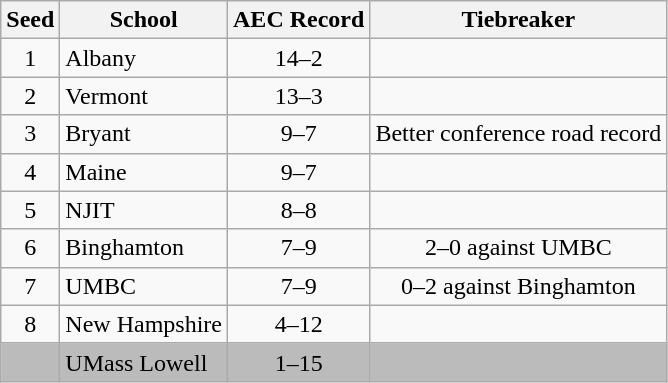<table class="wikitable" style="text-align:center">
<tr>
<th>Seed</th>
<th>School</th>
<th>AEC Record</th>
<th>Tiebreaker</th>
</tr>
<tr>
<td>1</td>
<td align="left">Albany</td>
<td>14–2</td>
<td></td>
</tr>
<tr>
<td>2</td>
<td align="left">Vermont</td>
<td>13–3</td>
<td></td>
</tr>
<tr>
<td>3</td>
<td align="left">Bryant</td>
<td>9–7</td>
<td>Better conference road record</td>
</tr>
<tr>
<td>4</td>
<td align="left">Maine</td>
<td>9–7</td>
<td></td>
</tr>
<tr>
<td>5</td>
<td align="left">NJIT</td>
<td>8–8</td>
<td></td>
</tr>
<tr>
<td>6</td>
<td align="left">Binghamton</td>
<td>7–9</td>
<td>2–0 against UMBC</td>
</tr>
<tr>
<td>7</td>
<td align="left">UMBC</td>
<td>7–9</td>
<td>0–2 against Binghamton</td>
</tr>
<tr>
<td>8</td>
<td align="left">New Hampshire</td>
<td>4–12</td>
<td></td>
</tr>
<tr bgcolor=#bbbbbb>
<td></td>
<td align=left>UMass Lowell</td>
<td>1–15</td>
<td></td>
</tr>
</table>
